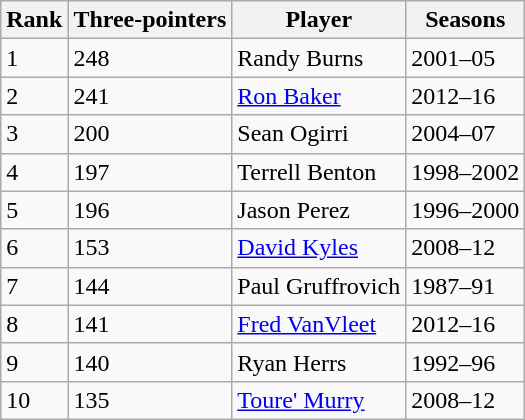<table class="wikitable">
<tr>
<th>Rank</th>
<th>Three-pointers</th>
<th>Player</th>
<th>Seasons</th>
</tr>
<tr>
<td>1</td>
<td>248</td>
<td>Randy Burns</td>
<td>2001–05</td>
</tr>
<tr>
<td>2</td>
<td>241</td>
<td><a href='#'>Ron Baker</a></td>
<td>2012–16</td>
</tr>
<tr>
<td>3</td>
<td>200</td>
<td>Sean Ogirri</td>
<td>2004–07</td>
</tr>
<tr>
<td>4</td>
<td>197</td>
<td>Terrell Benton</td>
<td>1998–2002</td>
</tr>
<tr>
<td>5</td>
<td>196</td>
<td>Jason Perez</td>
<td>1996–2000</td>
</tr>
<tr>
<td>6</td>
<td>153</td>
<td><a href='#'>David Kyles</a></td>
<td>2008–12</td>
</tr>
<tr>
<td>7</td>
<td>144</td>
<td>Paul Gruffrovich</td>
<td>1987–91</td>
</tr>
<tr>
<td>8</td>
<td>141</td>
<td><a href='#'>Fred VanVleet</a></td>
<td>2012–16</td>
</tr>
<tr>
<td>9</td>
<td>140</td>
<td>Ryan Herrs</td>
<td>1992–96</td>
</tr>
<tr>
<td>10</td>
<td>135</td>
<td><a href='#'>Toure' Murry</a></td>
<td>2008–12</td>
</tr>
</table>
